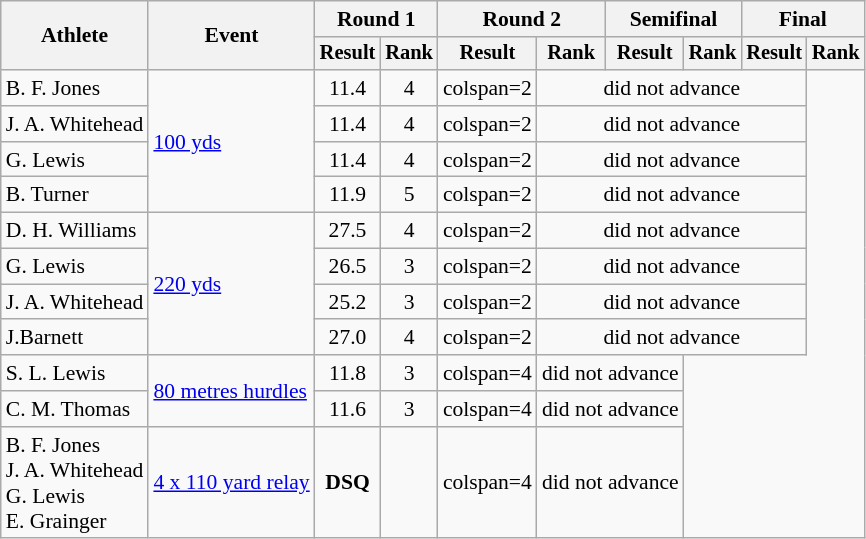<table class="wikitable" style="font-size:90%;">
<tr>
<th rowspan="2">Athlete</th>
<th rowspan="2">Event</th>
<th colspan="2">Round 1</th>
<th colspan="2">Round 2</th>
<th colspan="2">Semifinal</th>
<th colspan="2">Final</th>
</tr>
<tr style="font-size:95%">
<th>Result</th>
<th>Rank</th>
<th>Result</th>
<th>Rank</th>
<th>Result</th>
<th>Rank</th>
<th>Result</th>
<th>Rank</th>
</tr>
<tr align=center>
<td align=left>B. F. Jones</td>
<td style="text-align:left;" rowspan="4"><a href='#'>100 yds</a></td>
<td>11.4</td>
<td>4</td>
<td>colspan=2 </td>
<td colspan=4>did not advance</td>
</tr>
<tr align=center>
<td align=left>J. A. Whitehead</td>
<td>11.4</td>
<td>4</td>
<td>colspan=2 </td>
<td colspan=4>did not advance</td>
</tr>
<tr align=center>
<td align=left>G. Lewis</td>
<td>11.4</td>
<td>4</td>
<td>colspan=2 </td>
<td colspan=4>did not advance</td>
</tr>
<tr align=center>
<td align=left>B. Turner</td>
<td>11.9</td>
<td>5</td>
<td>colspan=2 </td>
<td colspan=4>did not advance</td>
</tr>
<tr align=center>
<td align=left>D. H. Williams</td>
<td style="text-align:left;" rowspan="4"><a href='#'>220 yds</a></td>
<td>27.5</td>
<td>4</td>
<td>colspan=2 </td>
<td colspan=4>did not advance</td>
</tr>
<tr align=center>
<td align=left>G. Lewis</td>
<td>26.5</td>
<td>3</td>
<td>colspan=2 </td>
<td colspan=4>did not advance</td>
</tr>
<tr align=center>
<td align=left>J. A. Whitehead</td>
<td>25.2</td>
<td>3</td>
<td>colspan=2 </td>
<td colspan=4>did not advance</td>
</tr>
<tr align=center>
<td align=left>J.Barnett</td>
<td>27.0</td>
<td>4</td>
<td>colspan=2 </td>
<td colspan=4>did not advance</td>
</tr>
<tr align=center>
<td align=left>S. L. Lewis</td>
<td style="text-align:left;" rowspan="2"><a href='#'>80 metres hurdles</a></td>
<td>11.8</td>
<td>3</td>
<td>colspan=4 </td>
<td colspan=2>did not advance</td>
</tr>
<tr align=center>
<td align=left>C. M. Thomas</td>
<td>11.6</td>
<td>3</td>
<td>colspan=4 </td>
<td colspan=2>did not advance</td>
</tr>
<tr align=center>
<td align=left>B. F. Jones<br>J. A. Whitehead<br>G. Lewis<br>E. Grainger</td>
<td style="text-align:left;" rowspan="4"><a href='#'>4 x 110 yard relay</a></td>
<td><strong>DSQ</strong></td>
<td></td>
<td>colspan=4 </td>
<td colspan=2>did not advance</td>
</tr>
</table>
